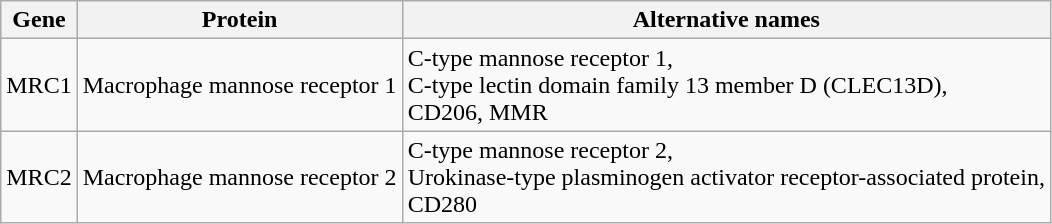<table class="wikitable">
<tr>
<th>Gene</th>
<th>Protein</th>
<th>Alternative names</th>
</tr>
<tr>
<td>MRC1</td>
<td>Macrophage mannose receptor 1</td>
<td>C-type mannose receptor 1,<br>C-type lectin domain family 13 member D (CLEC13D),<br>CD206, MMR</td>
</tr>
<tr>
<td>MRC2</td>
<td>Macrophage mannose receptor 2</td>
<td>C-type mannose receptor 2,<br>Urokinase-type plasminogen activator receptor-associated protein,<br>CD280</td>
</tr>
</table>
